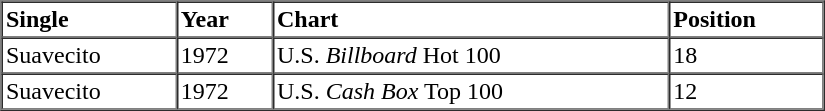<table border=1 cellspacing=0 cellpadding=2 width="550px">
<tr>
<th align="left">Single</th>
<th align="left">Year</th>
<th align="left">Chart</th>
<th align="left">Position</th>
</tr>
<tr>
<td align="left">Suavecito</td>
<td align="left">1972</td>
<td align="left">U.S. <em>Billboard</em> Hot 100</td>
<td align="left">18</td>
</tr>
<tr>
<td align="left">Suavecito</td>
<td align="left">1972</td>
<td align="left">U.S. <em>Cash Box</em> Top 100</td>
<td align="left">12</td>
</tr>
<tr>
</tr>
</table>
